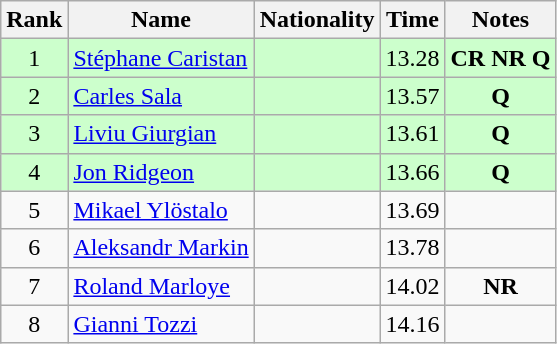<table class="wikitable sortable" style="text-align:center">
<tr>
<th>Rank</th>
<th>Name</th>
<th>Nationality</th>
<th>Time</th>
<th>Notes</th>
</tr>
<tr bgcolor=ccffcc>
<td>1</td>
<td align=left><a href='#'>Stéphane Caristan</a></td>
<td align=left></td>
<td>13.28</td>
<td><strong>CR NR Q</strong></td>
</tr>
<tr bgcolor=ccffcc>
<td>2</td>
<td align=left><a href='#'>Carles Sala</a></td>
<td align=left></td>
<td>13.57</td>
<td><strong>Q</strong></td>
</tr>
<tr bgcolor=ccffcc>
<td>3</td>
<td align=left><a href='#'>Liviu Giurgian</a></td>
<td align=left></td>
<td>13.61</td>
<td><strong>Q</strong></td>
</tr>
<tr bgcolor=ccffcc>
<td>4</td>
<td align=left><a href='#'>Jon Ridgeon</a></td>
<td align=left></td>
<td>13.66</td>
<td><strong>Q</strong></td>
</tr>
<tr>
<td>5</td>
<td align=left><a href='#'>Mikael Ylöstalo</a></td>
<td align=left></td>
<td>13.69</td>
<td></td>
</tr>
<tr>
<td>6</td>
<td align=left><a href='#'>Aleksandr Markin</a></td>
<td align=left></td>
<td>13.78</td>
<td></td>
</tr>
<tr>
<td>7</td>
<td align=left><a href='#'>Roland Marloye</a></td>
<td align=left></td>
<td>14.02</td>
<td><strong>NR</strong></td>
</tr>
<tr>
<td>8</td>
<td align=left><a href='#'>Gianni Tozzi</a></td>
<td align=left></td>
<td>14.16</td>
<td></td>
</tr>
</table>
